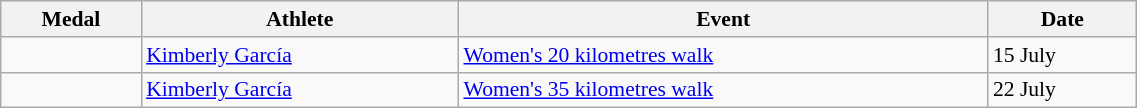<table class=wikitable style=font-size:90% width=60%>
<tr>
<th>Medal</th>
<th>Athlete</th>
<th>Event</th>
<th>Date</th>
</tr>
<tr>
<td></td>
<td><a href='#'>Kimberly García</a></td>
<td><a href='#'>Women's 20 kilometres walk</a></td>
<td>15 July</td>
</tr>
<tr>
<td></td>
<td><a href='#'>Kimberly García</a></td>
<td><a href='#'>Women's 35 kilometres walk</a></td>
<td>22 July</td>
</tr>
</table>
